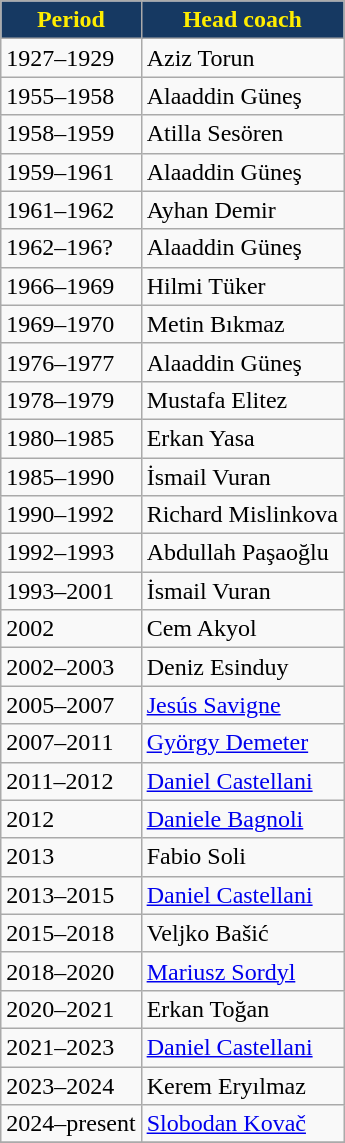<table class="wikitable">
<tr>
<th style="color:#FFED00; background:#163962;">Period</th>
<th style="color:#FFED00; background:#163962;">Head coach</th>
</tr>
<tr>
<td>1927–1929</td>
<td> Aziz Torun</td>
</tr>
<tr>
<td>1955–1958</td>
<td> Alaaddin Güneş</td>
</tr>
<tr>
<td>1958–1959</td>
<td> Atilla Sesören</td>
</tr>
<tr>
<td>1959–1961</td>
<td> Alaaddin Güneş</td>
</tr>
<tr>
<td>1961–1962</td>
<td> Ayhan Demir</td>
</tr>
<tr>
<td>1962–196?</td>
<td> Alaaddin Güneş</td>
</tr>
<tr>
<td>1966–1969</td>
<td> Hilmi Tüker</td>
</tr>
<tr>
<td>1969–1970</td>
<td> Metin Bıkmaz</td>
</tr>
<tr>
<td>1976–1977</td>
<td> Alaaddin Güneş</td>
</tr>
<tr>
<td>1978–1979</td>
<td> Mustafa Elitez</td>
</tr>
<tr>
<td>1980–1985</td>
<td> Erkan Yasa</td>
</tr>
<tr>
<td>1985–1990</td>
<td> İsmail Vuran</td>
</tr>
<tr>
<td>1990–1992</td>
<td> Richard Mislinkova</td>
</tr>
<tr>
<td>1992–1993</td>
<td> Abdullah Paşaoğlu</td>
</tr>
<tr>
<td>1993–2001</td>
<td> İsmail Vuran</td>
</tr>
<tr>
<td>2002</td>
<td> Cem Akyol</td>
</tr>
<tr>
<td>2002–2003</td>
<td> Deniz Esinduy</td>
</tr>
<tr>
<td>2005–2007</td>
<td> <a href='#'>Jesús Savigne</a></td>
</tr>
<tr>
<td>2007–2011</td>
<td> <a href='#'>György Demeter</a></td>
</tr>
<tr>
<td>2011–2012</td>
<td> <a href='#'>Daniel Castellani</a></td>
</tr>
<tr>
<td>2012</td>
<td> <a href='#'>Daniele Bagnoli</a></td>
</tr>
<tr>
<td>2013</td>
<td> Fabio Soli</td>
</tr>
<tr>
<td>2013–2015</td>
<td> <a href='#'>Daniel Castellani</a></td>
</tr>
<tr>
<td>2015–2018</td>
<td> Veljko Bašić</td>
</tr>
<tr>
<td>2018–2020</td>
<td> <a href='#'>Mariusz Sordyl</a></td>
</tr>
<tr>
<td>2020–2021</td>
<td> Erkan Toğan</td>
</tr>
<tr>
<td>2021–2023</td>
<td> <a href='#'>Daniel Castellani</a></td>
</tr>
<tr>
<td>2023–2024</td>
<td> Kerem Eryılmaz</td>
</tr>
<tr>
<td>2024–present</td>
<td> <a href='#'>Slobodan Kovač</a></td>
</tr>
<tr>
</tr>
</table>
